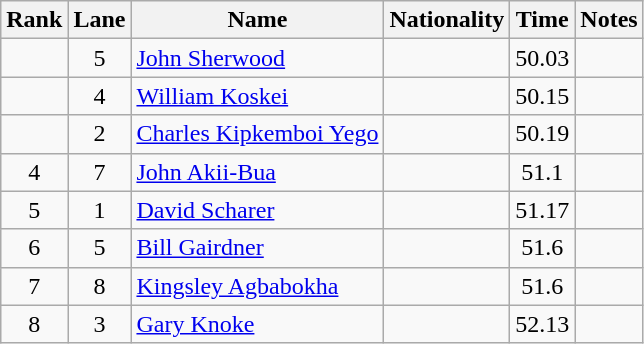<table class="wikitable sortable" style=" text-align:center;">
<tr>
<th scope=col>Rank</th>
<th scope=col>Lane</th>
<th scope=col>Name</th>
<th scope=col>Nationality</th>
<th scope=col>Time</th>
<th scope=col>Notes</th>
</tr>
<tr>
<td></td>
<td>5</td>
<td style="text-align:left;"><a href='#'>John Sherwood</a></td>
<td style="text-align:left;"></td>
<td>50.03</td>
<td></td>
</tr>
<tr>
<td></td>
<td>4</td>
<td style="text-align:left;"><a href='#'>William Koskei</a></td>
<td style="text-align:left;"></td>
<td>50.15</td>
<td></td>
</tr>
<tr>
<td></td>
<td>2</td>
<td style="text-align:left;"><a href='#'>Charles Kipkemboi Yego</a></td>
<td style="text-align:left;"></td>
<td>50.19</td>
<td></td>
</tr>
<tr>
<td>4</td>
<td>7</td>
<td style="text-align:left;"><a href='#'>John Akii-Bua</a></td>
<td style="text-align:left;"></td>
<td>51.1</td>
<td></td>
</tr>
<tr>
<td>5</td>
<td>1</td>
<td style="text-align:left;"><a href='#'>David Scharer</a></td>
<td style="text-align:left;"></td>
<td>51.17</td>
<td></td>
</tr>
<tr>
<td>6</td>
<td>5</td>
<td style="text-align:left;"><a href='#'>Bill Gairdner</a></td>
<td style="text-align:left;"></td>
<td>51.6</td>
<td></td>
</tr>
<tr>
<td>7</td>
<td>8</td>
<td style="text-align:left;"><a href='#'>Kingsley Agbabokha</a></td>
<td style="text-align:left;"></td>
<td>51.6</td>
<td></td>
</tr>
<tr>
<td>8</td>
<td>3</td>
<td style="text-align:left;"><a href='#'>Gary Knoke</a></td>
<td style="text-align:left;"></td>
<td>52.13</td>
<td></td>
</tr>
</table>
